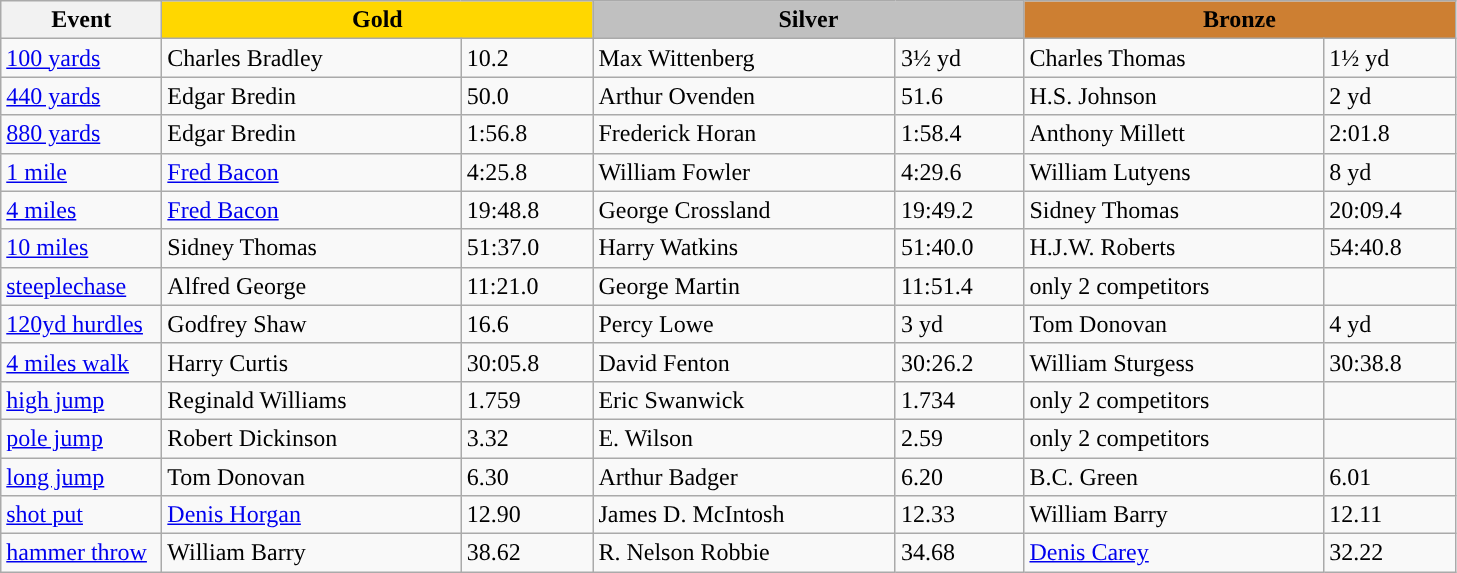<table class="wikitable" style="text-align:left">
<tr>
<th width=100>Event</th>
<th colspan="2" width="280" style="background:gold;">Gold</th>
<th colspan="2" width="280" style="background:silver;">Silver</th>
<th colspan="2" width="280" style="background:#CD7F32;">Bronze</th>
</tr>
<tr>
<td><a href='#'>100 yards</a></td>
<td>Charles Bradley</td>
<td>10.2</td>
<td>Max Wittenberg</td>
<td>3½ yd</td>
<td>Charles Thomas</td>
<td>1½ yd</td>
</tr>
<tr>
<td><a href='#'>440 yards</a></td>
<td> Edgar Bredin</td>
<td>50.0</td>
<td>Arthur Ovenden</td>
<td>51.6</td>
<td>H.S. Johnson</td>
<td>2 yd</td>
</tr>
<tr>
<td><a href='#'>880 yards</a></td>
<td> Edgar Bredin</td>
<td>1:56.8</td>
<td>Frederick Horan</td>
<td>1:58.4</td>
<td>Anthony Millett</td>
<td>2:01.8</td>
</tr>
<tr>
<td><a href='#'>1 mile</a></td>
<td><a href='#'>Fred Bacon</a></td>
<td>4:25.8</td>
<td>William Fowler</td>
<td>4:29.6</td>
<td>William Lutyens</td>
<td>8 yd</td>
</tr>
<tr>
<td><a href='#'>4 miles</a></td>
<td><a href='#'>Fred Bacon</a></td>
<td>19:48.8</td>
<td>George Crossland</td>
<td>19:49.2</td>
<td>Sidney Thomas</td>
<td>20:09.4</td>
</tr>
<tr>
<td><a href='#'>10 miles</a></td>
<td>Sidney Thomas</td>
<td>51:37.0</td>
<td>Harry Watkins</td>
<td>51:40.0</td>
<td>H.J.W. Roberts</td>
<td>54:40.8</td>
</tr>
<tr>
<td><a href='#'>steeplechase</a></td>
<td>Alfred George</td>
<td>11:21.0</td>
<td>George Martin</td>
<td>11:51.4</td>
<td>only 2 competitors</td>
<td></td>
</tr>
<tr>
<td><a href='#'>120yd hurdles</a></td>
<td>Godfrey Shaw</td>
<td>16.6</td>
<td>Percy Lowe</td>
<td>3 yd</td>
<td> Tom Donovan</td>
<td>4 yd</td>
</tr>
<tr>
<td><a href='#'>4 miles walk</a></td>
<td>Harry Curtis</td>
<td>30:05.8</td>
<td>David Fenton</td>
<td>30:26.2</td>
<td>William Sturgess</td>
<td>30:38.8</td>
</tr>
<tr>
<td><a href='#'>high jump</a></td>
<td>Reginald Williams</td>
<td>1.759</td>
<td>Eric Swanwick</td>
<td>1.734</td>
<td>only 2 competitors</td>
<td></td>
</tr>
<tr>
<td><a href='#'>pole jump</a></td>
<td>Robert Dickinson</td>
<td>3.32</td>
<td>E. Wilson</td>
<td>2.59</td>
<td>only 2 competitors</td>
<td></td>
</tr>
<tr>
<td><a href='#'>long jump</a></td>
<td> Tom Donovan</td>
<td>6.30</td>
<td>Arthur Badger</td>
<td>6.20</td>
<td>B.C. Green</td>
<td>6.01</td>
</tr>
<tr>
<td><a href='#'>shot put</a></td>
<td>  <a href='#'>Denis Horgan</a></td>
<td>12.90</td>
<td> James D. McIntosh</td>
<td>12.33</td>
<td> William Barry</td>
<td>12.11</td>
</tr>
<tr>
<td><a href='#'>hammer throw</a></td>
<td>  William Barry</td>
<td>38.62</td>
<td> R. Nelson Robbie</td>
<td>34.68</td>
<td> <a href='#'>Denis Carey</a></td>
<td>32.22</td>
</tr>
</table>
